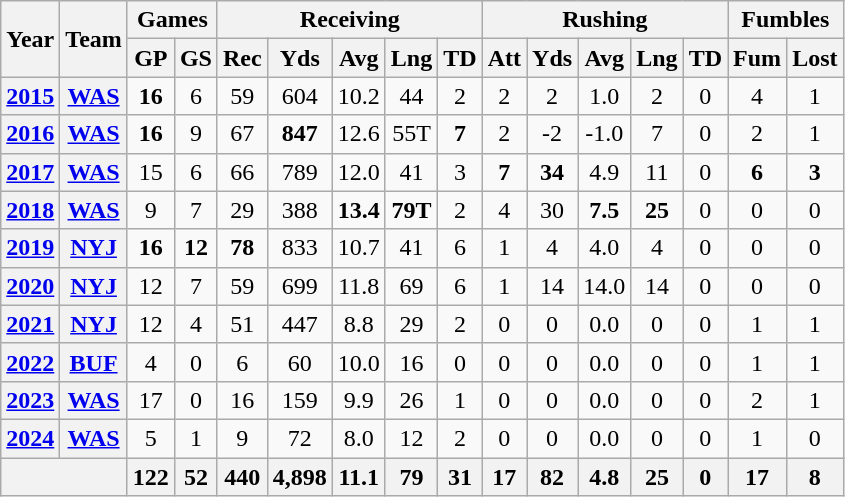<table class= "wikitable" style="text-align:center;">
<tr>
<th rowspan="2">Year</th>
<th rowspan="2">Team</th>
<th colspan="2">Games</th>
<th colspan="5">Receiving</th>
<th colspan="5">Rushing</th>
<th colspan="2">Fumbles</th>
</tr>
<tr>
<th>GP</th>
<th>GS</th>
<th>Rec</th>
<th>Yds</th>
<th>Avg</th>
<th>Lng</th>
<th>TD</th>
<th>Att</th>
<th>Yds</th>
<th>Avg</th>
<th>Lng</th>
<th>TD</th>
<th>Fum</th>
<th>Lost</th>
</tr>
<tr>
<th><a href='#'>2015</a></th>
<th><a href='#'>WAS</a></th>
<td><strong>16</strong></td>
<td>6</td>
<td>59</td>
<td>604</td>
<td>10.2</td>
<td>44</td>
<td>2</td>
<td>2</td>
<td>2</td>
<td>1.0</td>
<td>2</td>
<td>0</td>
<td>4</td>
<td>1</td>
</tr>
<tr>
<th><a href='#'>2016</a></th>
<th><a href='#'>WAS</a></th>
<td><strong>16</strong></td>
<td>9</td>
<td>67</td>
<td><strong>847</strong></td>
<td>12.6</td>
<td>55T</td>
<td><strong>7</strong></td>
<td>2</td>
<td>-2</td>
<td>-1.0</td>
<td>7</td>
<td>0</td>
<td>2</td>
<td>1</td>
</tr>
<tr>
<th><a href='#'>2017</a></th>
<th><a href='#'>WAS</a></th>
<td>15</td>
<td>6</td>
<td>66</td>
<td>789</td>
<td>12.0</td>
<td>41</td>
<td>3</td>
<td><strong>7</strong></td>
<td><strong>34</strong></td>
<td>4.9</td>
<td>11</td>
<td>0</td>
<td><strong>6</strong></td>
<td><strong>3</strong></td>
</tr>
<tr>
<th><a href='#'>2018</a></th>
<th><a href='#'>WAS</a></th>
<td>9</td>
<td>7</td>
<td>29</td>
<td>388</td>
<td><strong>13.4</strong></td>
<td><strong>79T</strong></td>
<td>2</td>
<td>4</td>
<td>30</td>
<td><strong>7.5</strong></td>
<td><strong>25</strong></td>
<td>0</td>
<td>0</td>
<td>0</td>
</tr>
<tr>
<th><a href='#'>2019</a></th>
<th><a href='#'>NYJ</a></th>
<td><strong>16</strong></td>
<td><strong>12</strong></td>
<td><strong>78</strong></td>
<td>833</td>
<td>10.7</td>
<td>41</td>
<td>6</td>
<td>1</td>
<td>4</td>
<td>4.0</td>
<td>4</td>
<td>0</td>
<td>0</td>
<td>0</td>
</tr>
<tr>
<th><a href='#'>2020</a></th>
<th><a href='#'>NYJ</a></th>
<td>12</td>
<td>7</td>
<td>59</td>
<td>699</td>
<td>11.8</td>
<td>69</td>
<td>6</td>
<td>1</td>
<td>14</td>
<td>14.0</td>
<td>14</td>
<td>0</td>
<td>0</td>
<td>0</td>
</tr>
<tr>
<th><a href='#'>2021</a></th>
<th><a href='#'>NYJ</a></th>
<td>12</td>
<td>4</td>
<td>51</td>
<td>447</td>
<td>8.8</td>
<td>29</td>
<td>2</td>
<td>0</td>
<td>0</td>
<td>0.0</td>
<td>0</td>
<td>0</td>
<td>1</td>
<td>1</td>
</tr>
<tr>
<th><a href='#'>2022</a></th>
<th><a href='#'>BUF</a></th>
<td>4</td>
<td>0</td>
<td>6</td>
<td>60</td>
<td>10.0</td>
<td>16</td>
<td>0</td>
<td>0</td>
<td>0</td>
<td>0.0</td>
<td>0</td>
<td>0</td>
<td>1</td>
<td>1</td>
</tr>
<tr>
<th><a href='#'>2023</a></th>
<th><a href='#'>WAS</a></th>
<td>17</td>
<td>0</td>
<td>16</td>
<td>159</td>
<td>9.9</td>
<td>26</td>
<td>1</td>
<td>0</td>
<td>0</td>
<td>0.0</td>
<td>0</td>
<td>0</td>
<td>2</td>
<td>1</td>
</tr>
<tr>
<th><a href='#'>2024</a></th>
<th><a href='#'>WAS</a></th>
<td>5</td>
<td>1</td>
<td>9</td>
<td>72</td>
<td>8.0</td>
<td>12</td>
<td>2</td>
<td>0</td>
<td>0</td>
<td>0.0</td>
<td>0</td>
<td>0</td>
<td>1</td>
<td>0</td>
</tr>
<tr>
<th colspan="2"></th>
<th>122</th>
<th>52</th>
<th>440</th>
<th>4,898</th>
<th>11.1</th>
<th>79</th>
<th>31</th>
<th>17</th>
<th>82</th>
<th>4.8</th>
<th>25</th>
<th>0</th>
<th>17</th>
<th>8</th>
</tr>
</table>
